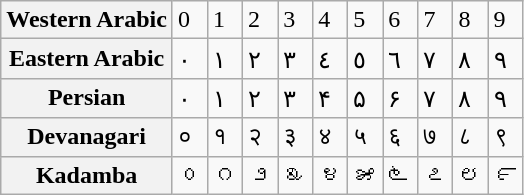<table class="wikitable zebra">
<tr>
<th>Western Arabic</th>
<td>0</td>
<td>1</td>
<td>2</td>
<td>3</td>
<td>4</td>
<td>5</td>
<td>6</td>
<td>7</td>
<td>8</td>
<td>9</td>
</tr>
<tr>
<th>Eastern Arabic</th>
<td>٠</td>
<td>١</td>
<td>٢</td>
<td>٣</td>
<td>٤</td>
<td>٥</td>
<td>٦</td>
<td>٧</td>
<td>٨</td>
<td>٩</td>
</tr>
<tr>
<th>Persian</th>
<td>۰</td>
<td>۱</td>
<td>۲</td>
<td>۳</td>
<td>۴</td>
<td>۵</td>
<td>۶</td>
<td>۷</td>
<td>۸</td>
<td>۹</td>
</tr>
<tr>
<th>Devanagari</th>
<td>०</td>
<td>१</td>
<td>२</td>
<td>३</td>
<td>४</td>
<td>५</td>
<td>६</td>
<td>७</td>
<td>८</td>
<td>९</td>
</tr>
<tr>
<th>Kadamba</th>
<td>೦</td>
<td>೧</td>
<td>೨</td>
<td>೩</td>
<td>೪</td>
<td>೫</td>
<td>೬</td>
<td>೭</td>
<td>೮</td>
<td>೯</td>
</tr>
</table>
